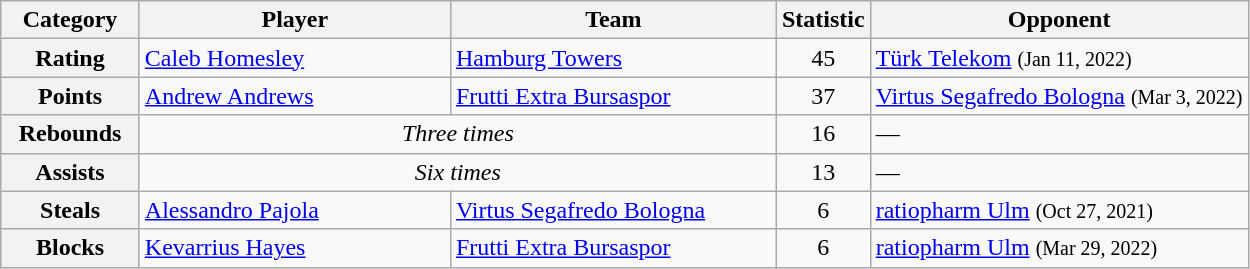<table class="wikitable">
<tr>
<th style="width:85px">Category</th>
<th style="width:200px">Player</th>
<th style="width:210px">Team</th>
<th style="width:50px">Statistic</th>
<th>Opponent</th>
</tr>
<tr>
<th>Rating</th>
<td> <a href='#'>Caleb Homesley</a></td>
<td> <a href='#'>Hamburg Towers</a></td>
<td style="text-align: center;">45</td>
<td> <a href='#'>Türk Telekom</a> <small>(Jan 11, 2022)</small></td>
</tr>
<tr>
<th>Points</th>
<td> <a href='#'>Andrew Andrews</a></td>
<td> <a href='#'>Frutti Extra Bursaspor</a></td>
<td style="text-align: center;">37</td>
<td> <a href='#'>Virtus Segafredo Bologna</a> <small>(Mar 3, 2022)</small></td>
</tr>
<tr>
<th>Rebounds</th>
<td style="text-align: center;" colspan="2"><em>Three times</em></td>
<td style="text-align: center;">16</td>
<td>—</td>
</tr>
<tr>
<th>Assists</th>
<td style="text-align: center;" colspan="2"><em>Six times</em></td>
<td style="text-align: center;">13</td>
<td>—</td>
</tr>
<tr>
<th>Steals</th>
<td> <a href='#'>Alessandro Pajola</a></td>
<td> <a href='#'>Virtus Segafredo Bologna</a></td>
<td style="text-align: center;">6</td>
<td> <a href='#'>ratiopharm Ulm</a> <small>(Oct 27, 2021)</small></td>
</tr>
<tr>
<th>Blocks</th>
<td> <a href='#'>Kevarrius Hayes</a></td>
<td> <a href='#'>Frutti Extra Bursaspor</a></td>
<td style="text-align: center;">6</td>
<td> <a href='#'>ratiopharm Ulm</a> <small>(Mar 29, 2022)</small></td>
</tr>
</table>
